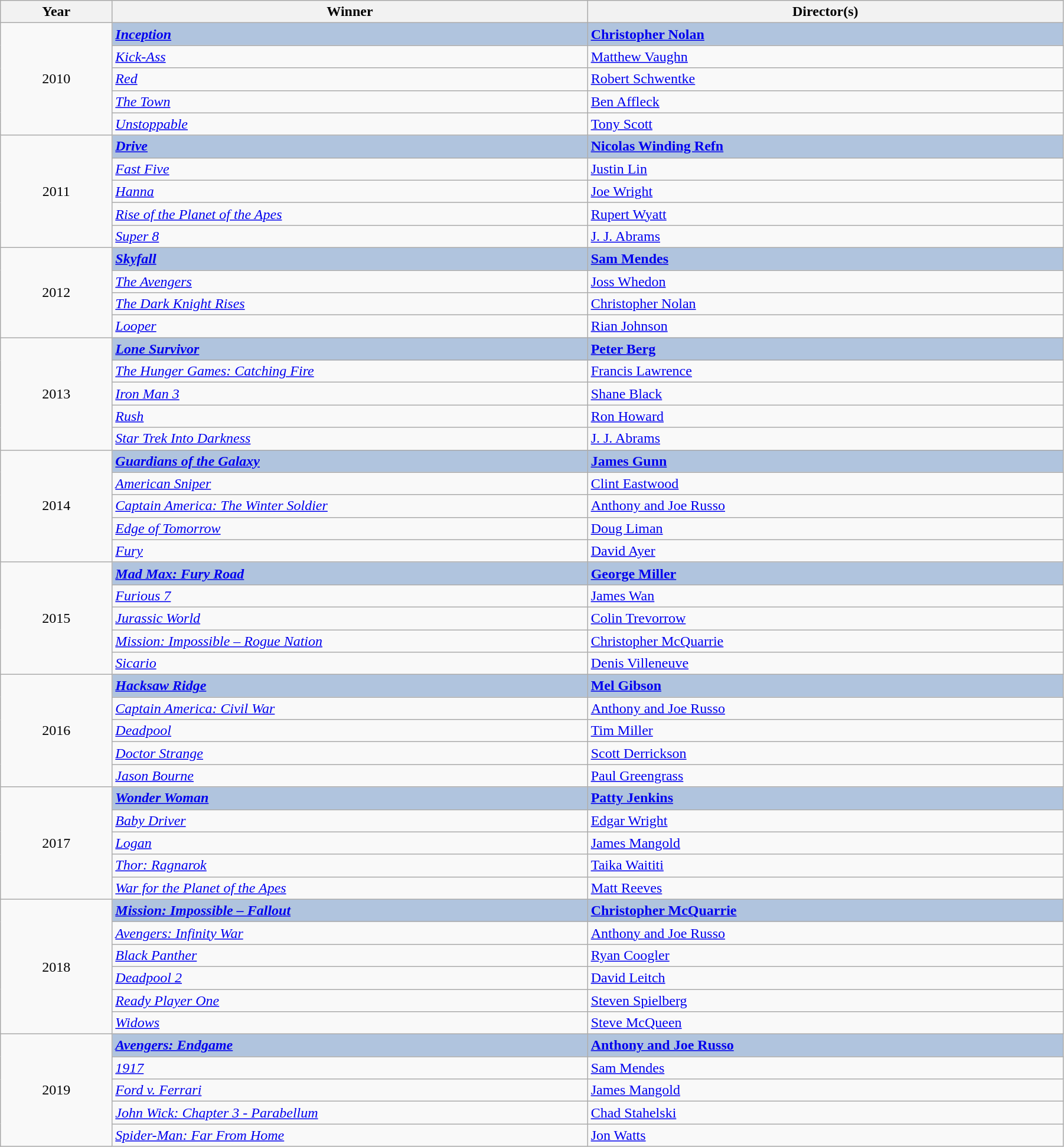<table class="wikitable" width="95%" cellpadding="5">
<tr>
<th width="100"><strong>Year</strong></th>
<th width="450"><strong>Winner</strong></th>
<th width="450"><strong>Director(s)</strong></th>
</tr>
<tr>
<td rowspan="5" style="text-align:center;">2010</td>
<td style="background:#B0C4DE;"><strong><em><a href='#'>Inception</a></em></strong></td>
<td style="background:#B0C4DE;"><strong><a href='#'>Christopher Nolan</a></strong></td>
</tr>
<tr>
<td><em><a href='#'>Kick-Ass</a></em></td>
<td><a href='#'>Matthew Vaughn</a></td>
</tr>
<tr>
<td><em><a href='#'>Red</a></em></td>
<td><a href='#'>Robert Schwentke</a></td>
</tr>
<tr>
<td><em><a href='#'>The Town</a></em></td>
<td><a href='#'>Ben Affleck</a></td>
</tr>
<tr>
<td><em><a href='#'>Unstoppable</a></em></td>
<td><a href='#'>Tony Scott</a></td>
</tr>
<tr>
<td rowspan="5" style="text-align:center;">2011</td>
<td style="background:#B0C4DE;"><strong><em><a href='#'>Drive</a></em></strong></td>
<td style="background:#B0C4DE;"><strong><a href='#'>Nicolas Winding Refn</a></strong></td>
</tr>
<tr>
<td><em><a href='#'>Fast Five</a></em></td>
<td><a href='#'>Justin Lin</a></td>
</tr>
<tr>
<td><em><a href='#'>Hanna</a></em></td>
<td><a href='#'>Joe Wright</a></td>
</tr>
<tr>
<td><em><a href='#'>Rise of the Planet of the Apes</a></em></td>
<td><a href='#'>Rupert Wyatt</a></td>
</tr>
<tr>
<td><em><a href='#'>Super 8</a></em></td>
<td><a href='#'>J. J. Abrams</a></td>
</tr>
<tr>
<td rowspan="4" style="text-align:center;">2012</td>
<td style="background:#B0C4DE;"><strong><em><a href='#'>Skyfall</a></em></strong></td>
<td style="background:#B0C4DE;"><strong><a href='#'>Sam Mendes</a></strong></td>
</tr>
<tr>
<td><em><a href='#'>The Avengers</a></em></td>
<td><a href='#'>Joss Whedon</a></td>
</tr>
<tr>
<td><em><a href='#'>The Dark Knight Rises</a></em></td>
<td><a href='#'>Christopher Nolan</a></td>
</tr>
<tr>
<td><em><a href='#'>Looper</a></em></td>
<td><a href='#'>Rian Johnson</a></td>
</tr>
<tr>
<td rowspan="5" style="text-align:center;">2013</td>
<td style="background:#B0C4DE;"><strong><em><a href='#'>Lone Survivor</a></em></strong></td>
<td style="background:#B0C4DE;"><strong><a href='#'>Peter Berg</a></strong></td>
</tr>
<tr>
<td><em><a href='#'>The Hunger Games: Catching Fire</a></em></td>
<td><a href='#'>Francis Lawrence</a></td>
</tr>
<tr>
<td><em><a href='#'>Iron Man 3</a></em></td>
<td><a href='#'>Shane Black</a></td>
</tr>
<tr>
<td><em><a href='#'>Rush</a></em></td>
<td><a href='#'>Ron Howard</a></td>
</tr>
<tr>
<td><em><a href='#'>Star Trek Into Darkness</a></em></td>
<td><a href='#'>J. J. Abrams</a></td>
</tr>
<tr>
<td rowspan="5" style="text-align:center;">2014</td>
<td style="background:#B0C4DE;"><strong><em><a href='#'>Guardians of the Galaxy</a></em></strong></td>
<td style="background:#B0C4DE;"><strong><a href='#'>James Gunn</a></strong></td>
</tr>
<tr>
<td><em><a href='#'>American Sniper</a></em></td>
<td><a href='#'>Clint Eastwood</a></td>
</tr>
<tr>
<td><em><a href='#'>Captain America: The Winter Soldier</a></em></td>
<td><a href='#'>Anthony and Joe Russo</a></td>
</tr>
<tr>
<td><em><a href='#'>Edge of Tomorrow</a></em></td>
<td><a href='#'>Doug Liman</a></td>
</tr>
<tr>
<td><em><a href='#'>Fury</a></em></td>
<td><a href='#'>David Ayer</a></td>
</tr>
<tr>
<td rowspan="5" style="text-align:center;">2015</td>
<td style="background:#B0C4DE;"><strong><em><a href='#'>Mad Max: Fury Road</a></em></strong></td>
<td style="background:#B0C4DE;"><strong><a href='#'>George Miller</a></strong></td>
</tr>
<tr>
<td><em><a href='#'>Furious 7</a></em></td>
<td><a href='#'>James Wan</a></td>
</tr>
<tr>
<td><em><a href='#'>Jurassic World</a></em></td>
<td><a href='#'>Colin Trevorrow</a></td>
</tr>
<tr>
<td><em><a href='#'>Mission: Impossible – Rogue Nation</a></em></td>
<td><a href='#'>Christopher McQuarrie</a></td>
</tr>
<tr>
<td><em><a href='#'>Sicario</a></em></td>
<td><a href='#'>Denis Villeneuve</a></td>
</tr>
<tr>
<td rowspan="5" style="text-align:center;">2016</td>
<td style="background:#B0C4DE;"><strong><em><a href='#'>Hacksaw Ridge</a></em></strong></td>
<td style="background:#B0C4DE;"><strong><a href='#'>Mel Gibson</a></strong></td>
</tr>
<tr>
<td><em><a href='#'>Captain America: Civil War</a></em></td>
<td><a href='#'>Anthony and Joe Russo</a></td>
</tr>
<tr>
<td><em><a href='#'>Deadpool</a></em></td>
<td><a href='#'>Tim Miller</a></td>
</tr>
<tr>
<td><em><a href='#'>Doctor Strange</a></em></td>
<td><a href='#'>Scott Derrickson</a></td>
</tr>
<tr>
<td><em><a href='#'>Jason Bourne</a></em></td>
<td><a href='#'>Paul Greengrass</a></td>
</tr>
<tr>
<td rowspan="5" style="text-align:center;">2017</td>
<td style="background:#B0C4DE;"><strong><em><a href='#'>Wonder Woman</a></em></strong></td>
<td style="background:#B0C4DE;"><strong><a href='#'>Patty Jenkins</a></strong> </td>
</tr>
<tr>
<td><em><a href='#'>Baby Driver</a></em></td>
<td><a href='#'>Edgar Wright</a></td>
</tr>
<tr>
<td><em><a href='#'>Logan</a></em></td>
<td><a href='#'>James Mangold</a></td>
</tr>
<tr>
<td><em><a href='#'>Thor: Ragnarok</a></em></td>
<td><a href='#'>Taika Waititi</a></td>
</tr>
<tr>
<td><em><a href='#'>War for the Planet of the Apes</a></em></td>
<td><a href='#'>Matt Reeves</a></td>
</tr>
<tr>
<td rowspan="6" style="text-align:center;">2018</td>
<td style="background:#B0C4DE;"><strong><em><a href='#'>Mission: Impossible – Fallout</a></em></strong></td>
<td style="background:#B0C4DE;"><strong><a href='#'>Christopher McQuarrie</a></strong></td>
</tr>
<tr>
<td><em><a href='#'>Avengers: Infinity War</a></em></td>
<td><a href='#'>Anthony and Joe Russo</a></td>
</tr>
<tr>
<td><em><a href='#'>Black Panther</a></em></td>
<td><a href='#'>Ryan Coogler</a></td>
</tr>
<tr>
<td><em><a href='#'>Deadpool 2</a></em></td>
<td><a href='#'>David Leitch</a></td>
</tr>
<tr>
<td><em><a href='#'>Ready Player One</a></em></td>
<td><a href='#'>Steven Spielberg</a></td>
</tr>
<tr>
<td><em><a href='#'>Widows</a></em></td>
<td><a href='#'>Steve McQueen</a></td>
</tr>
<tr>
<td rowspan="5" style="text-align:center;">2019</td>
<td style="background:#B0C4DE;"><strong><em><a href='#'>Avengers: Endgame</a></em></strong></td>
<td style="background:#B0C4DE;"><strong><a href='#'>Anthony and Joe Russo</a></strong></td>
</tr>
<tr>
<td><em><a href='#'>1917</a></em></td>
<td><a href='#'>Sam Mendes</a></td>
</tr>
<tr>
<td><em><a href='#'>Ford v. Ferrari</a></em></td>
<td><a href='#'>James Mangold</a></td>
</tr>
<tr>
<td><em><a href='#'>John Wick: Chapter 3 - Parabellum</a></em></td>
<td><a href='#'>Chad Stahelski</a></td>
</tr>
<tr>
<td><em><a href='#'>Spider-Man: Far From Home</a></em></td>
<td><a href='#'>Jon Watts</a></td>
</tr>
</table>
